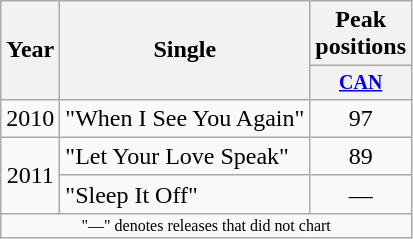<table class="wikitable" style="text-align:center;">
<tr>
<th rowspan="2">Year</th>
<th rowspan="2">Single</th>
<th>Peak positions</th>
</tr>
<tr style="font-size:smaller;">
<th style="width:60px;"><a href='#'>CAN</a></th>
</tr>
<tr>
<td>2010</td>
<td style="text-align:left;">"When I See You Again"</td>
<td>97</td>
</tr>
<tr>
<td rowspan="2">2011</td>
<td style="text-align:left;">"Let Your Love Speak"</td>
<td>89</td>
</tr>
<tr>
<td style="text-align:left;">"Sleep It Off"</td>
<td>—</td>
</tr>
<tr>
<td colspan="3" style="font-size:8pt">"—" denotes releases that did not chart</td>
</tr>
</table>
